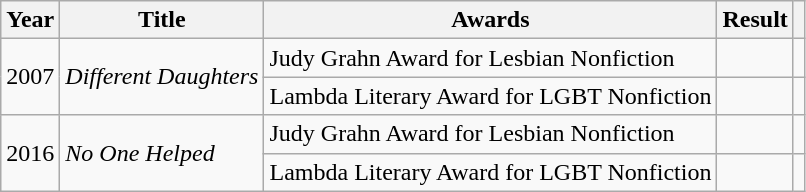<table class="wikitable">
<tr>
<th>Year</th>
<th>Title</th>
<th>Awards</th>
<th>Result</th>
<th></th>
</tr>
<tr>
<td rowspan="2">2007</td>
<td rowspan="2"><em>Different Daughters</em></td>
<td>Judy Grahn Award for Lesbian Nonfiction</td>
<td></td>
<td></td>
</tr>
<tr>
<td>Lambda Literary Award for LGBT Nonfiction</td>
<td></td>
<td></td>
</tr>
<tr>
<td rowspan="2">2016</td>
<td rowspan="2"><em>No One Helped</em></td>
<td>Judy Grahn Award for Lesbian Nonfiction</td>
<td></td>
<td></td>
</tr>
<tr>
<td>Lambda Literary Award for LGBT Nonfiction</td>
<td></td>
<td></td>
</tr>
</table>
